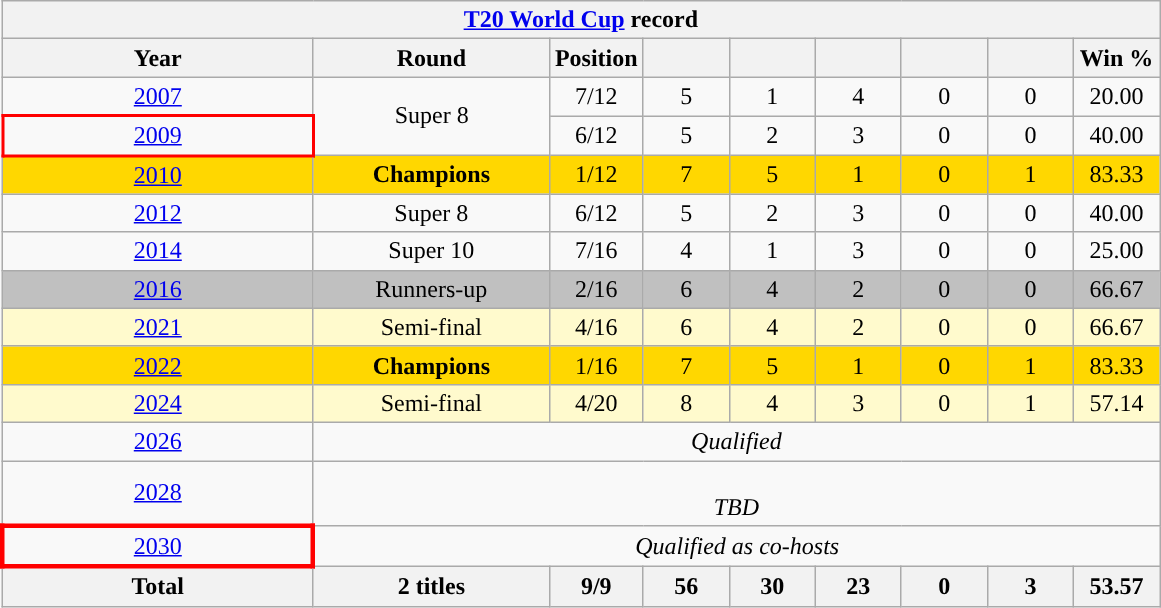<table class="wikitable" style="text-align:center">
<tr>
<th colspan=9><a href='#'>T20 World Cup</a> record</th>
</tr>
<tr>
<th width=200>Year</th>
<th width=150>Round</th>
<th width=50>Position</th>
<th width=50></th>
<th width=50></th>
<th width=50></th>
<th width=50></th>
<th width=50></th>
<th width=50>Win %</th>
</tr>
<tr>
<td> <a href='#'>2007</a></td>
<td rowspan=2>Super 8</td>
<td>7/12</td>
<td>5</td>
<td>1</td>
<td>4</td>
<td>0</td>
<td>0</td>
<td>20.00</td>
</tr>
<tr>
<td style="border:2px solid red">  <a href='#'>2009</a></td>
<td>6/12</td>
<td>5</td>
<td>2</td>
<td>3</td>
<td>0</td>
<td>0</td>
<td>40.00</td>
</tr>
<tr style="background:Gold">
<td> <a href='#'>2010</a></td>
<td><strong>Champions</strong></td>
<td>1/12</td>
<td>7</td>
<td>5</td>
<td>1</td>
<td>0</td>
<td>1</td>
<td>83.33</td>
</tr>
<tr>
<td> <a href='#'>2012</a></td>
<td>Super 8</td>
<td>6/12</td>
<td>5</td>
<td>2</td>
<td>3</td>
<td>0</td>
<td>0</td>
<td>40.00</td>
</tr>
<tr>
<td> <a href='#'>2014</a></td>
<td>Super 10</td>
<td>7/16</td>
<td>4</td>
<td>1</td>
<td>3</td>
<td>0</td>
<td>0</td>
<td>25.00</td>
</tr>
<tr style="background:silver">
<td> <a href='#'>2016</a></td>
<td>Runners-up</td>
<td>2/16</td>
<td>6</td>
<td>4</td>
<td>2</td>
<td>0</td>
<td>0</td>
<td>66.67</td>
</tr>
<tr style="background:LemonChiffon">
<td>  <a href='#'>2021</a></td>
<td>Semi-final</td>
<td>4/16</td>
<td>6</td>
<td>4</td>
<td>2</td>
<td>0</td>
<td>0</td>
<td>66.67</td>
</tr>
<tr style="background:Gold">
<td> <a href='#'>2022</a></td>
<td><strong>Champions</strong></td>
<td>1/16</td>
<td>7</td>
<td>5</td>
<td>1</td>
<td>0</td>
<td>1</td>
<td>83.33</td>
</tr>
<tr style="background:LemonChiffon">
<td> <a href='#'>2024</a></td>
<td>Semi-final</td>
<td>4/20</td>
<td>8</td>
<td>4</td>
<td>3</td>
<td>0</td>
<td>1</td>
<td>57.14</td>
</tr>
<tr>
<td>  <a href='#'>2026</a></td>
<td colspan="9"><em>Qualified</em></td>
</tr>
<tr>
<td>  <a href='#'>2028</a></td>
<td colspan="9"><br><em>TBD</em></td>
</tr>
<tr>
<td style="border: 3px solid red">     <a href='#'>2030</a></td>
<td colspan='9'><em>Qualified as co-hosts</em></td>
</tr>
<tr>
<th>Total</th>
<th>2 titles</th>
<th>9/9</th>
<th>56</th>
<th>30</th>
<th>23</th>
<th>0</th>
<th>3</th>
<th>53.57</th>
</tr>
</table>
